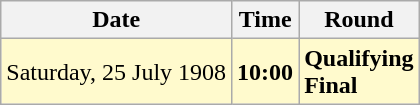<table class="wikitable">
<tr>
<th>Date</th>
<th>Time</th>
<th>Round</th>
</tr>
<tr style=background:lemonchiffon>
<td>Saturday, 25 July 1908</td>
<td><strong>10:00</strong></td>
<td><strong>Qualifying</strong><br><strong>Final</strong></td>
</tr>
</table>
